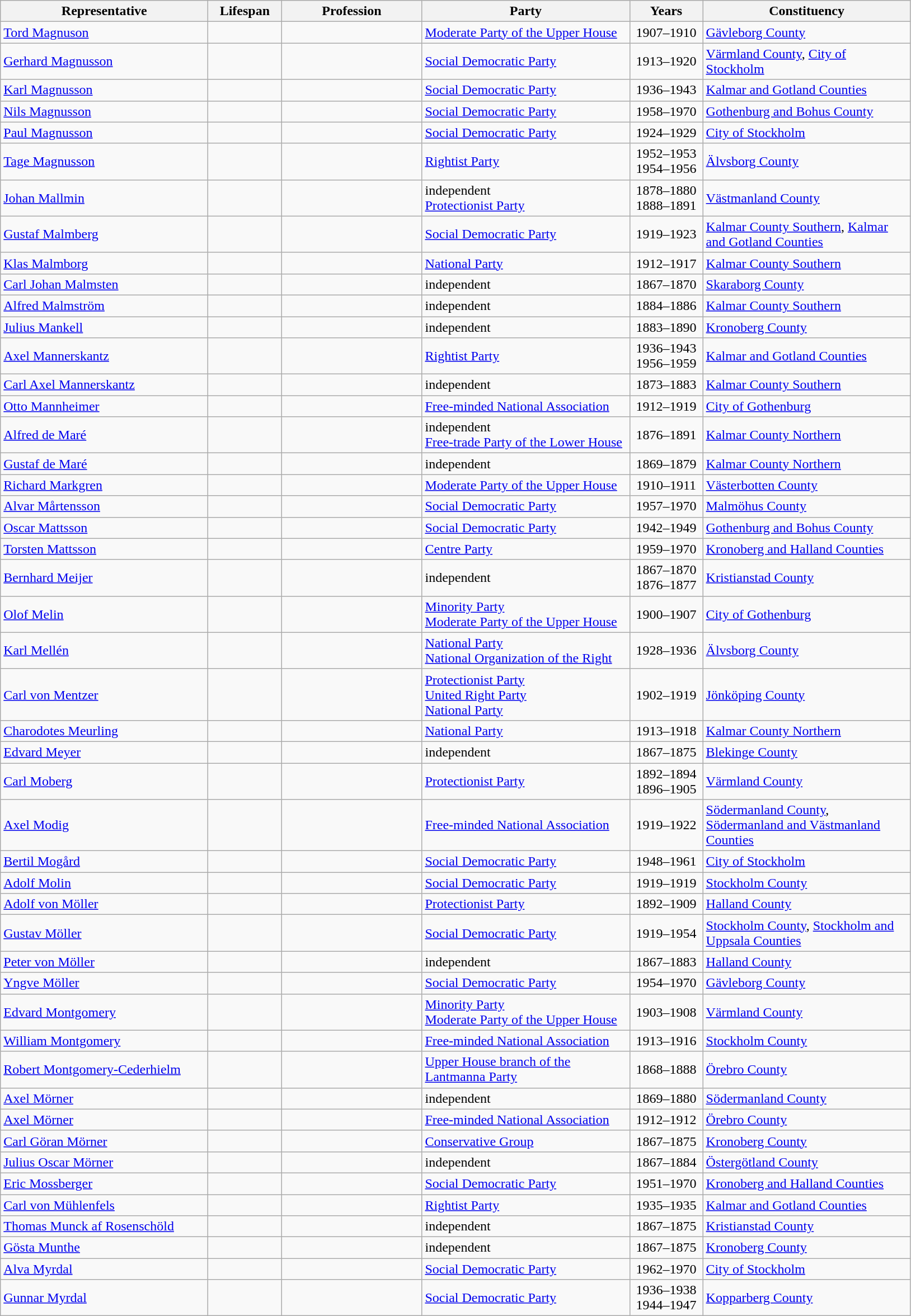<table class="wikitable">
<tr>
<th style="width:15em">Representative</th>
<th style="width:5em">Lifespan</th>
<th style="width:10em">Profession</th>
<th style="width:15em">Party</th>
<th style="width:5em">Years</th>
<th style="width:15em">Constituency</th>
</tr>
<tr>
<td><a href='#'>Tord Magnuson</a></td>
<td align=center></td>
<td></td>
<td> <a href='#'>Moderate Party of the Upper House</a></td>
<td align=center>1907–1910</td>
<td><a href='#'>Gävleborg County</a></td>
</tr>
<tr>
<td><a href='#'>Gerhard Magnusson</a></td>
<td align=center></td>
<td></td>
<td> <a href='#'>Social Democratic Party</a></td>
<td align=center>1913–1920</td>
<td><a href='#'>Värmland County</a>, <a href='#'>City of Stockholm</a></td>
</tr>
<tr>
<td><a href='#'>Karl Magnusson</a></td>
<td align=center></td>
<td></td>
<td> <a href='#'>Social Democratic Party</a></td>
<td align=center>1936–1943</td>
<td><a href='#'>Kalmar and Gotland Counties</a></td>
</tr>
<tr>
<td><a href='#'>Nils Magnusson</a></td>
<td align=center></td>
<td></td>
<td> <a href='#'>Social Democratic Party</a></td>
<td align=center>1958–1970</td>
<td><a href='#'>Gothenburg and Bohus County</a></td>
</tr>
<tr>
<td><a href='#'>Paul Magnusson</a></td>
<td align=center></td>
<td></td>
<td> <a href='#'>Social Democratic Party</a></td>
<td align=center>1924–1929</td>
<td><a href='#'>City of Stockholm</a></td>
</tr>
<tr>
<td><a href='#'>Tage Magnusson</a></td>
<td align=center></td>
<td></td>
<td> <a href='#'>Rightist Party</a></td>
<td align=center>1952–1953<br>1954–1956</td>
<td><a href='#'>Älvsborg County</a></td>
</tr>
<tr>
<td><a href='#'>Johan Mallmin</a></td>
<td align=center></td>
<td></td>
<td> independent<br> <a href='#'>Protectionist Party</a></td>
<td align=center>1878–1880<br>1888–1891</td>
<td><a href='#'>Västmanland County</a></td>
</tr>
<tr>
<td><a href='#'>Gustaf Malmberg</a></td>
<td align=center></td>
<td></td>
<td> <a href='#'>Social Democratic Party</a></td>
<td align=center>1919–1923</td>
<td><a href='#'>Kalmar County Southern</a>, <a href='#'>Kalmar and Gotland Counties</a></td>
</tr>
<tr>
<td><a href='#'>Klas Malmborg</a></td>
<td align=center></td>
<td></td>
<td> <a href='#'>National Party</a></td>
<td align=center>1912–1917</td>
<td><a href='#'>Kalmar County Southern</a></td>
</tr>
<tr>
<td><a href='#'>Carl Johan Malmsten</a></td>
<td align=center></td>
<td></td>
<td> independent</td>
<td align=center>1867–1870</td>
<td><a href='#'>Skaraborg County</a></td>
</tr>
<tr>
<td><a href='#'>Alfred Malmström</a></td>
<td align=center></td>
<td></td>
<td> independent</td>
<td align=center>1884–1886</td>
<td><a href='#'>Kalmar County Southern</a></td>
</tr>
<tr>
<td><a href='#'>Julius Mankell</a></td>
<td align=center></td>
<td></td>
<td> independent</td>
<td align=center>1883–1890</td>
<td><a href='#'>Kronoberg County</a></td>
</tr>
<tr>
<td><a href='#'>Axel Mannerskantz</a></td>
<td align=center></td>
<td></td>
<td> <a href='#'>Rightist Party</a></td>
<td align=center>1936–1943<br>1956–1959</td>
<td><a href='#'>Kalmar and Gotland Counties</a></td>
</tr>
<tr>
<td><a href='#'>Carl Axel Mannerskantz</a></td>
<td align=center></td>
<td></td>
<td> independent</td>
<td align=center>1873–1883</td>
<td><a href='#'>Kalmar County Southern</a></td>
</tr>
<tr>
<td><a href='#'>Otto Mannheimer</a></td>
<td align=center></td>
<td></td>
<td> <a href='#'>Free-minded National Association</a></td>
<td align=center>1912–1919</td>
<td><a href='#'>City of Gothenburg</a></td>
</tr>
<tr>
<td><a href='#'>Alfred de Maré</a></td>
<td align=center></td>
<td></td>
<td> independent<br> <a href='#'>Free-trade Party of the Lower House</a></td>
<td align=center>1876–1891</td>
<td><a href='#'>Kalmar County Northern</a></td>
</tr>
<tr>
<td><a href='#'>Gustaf de Maré</a></td>
<td align=center></td>
<td></td>
<td> independent</td>
<td align=center>1869–1879</td>
<td><a href='#'>Kalmar County Northern</a></td>
</tr>
<tr>
<td><a href='#'>Richard Markgren</a></td>
<td align=center></td>
<td></td>
<td> <a href='#'>Moderate Party of the Upper House</a></td>
<td align=center>1910–1911</td>
<td><a href='#'>Västerbotten County</a></td>
</tr>
<tr>
<td><a href='#'>Alvar Mårtensson</a></td>
<td align=center></td>
<td></td>
<td> <a href='#'>Social Democratic Party</a></td>
<td align=center>1957–1970</td>
<td><a href='#'>Malmöhus County</a></td>
</tr>
<tr>
<td><a href='#'>Oscar Mattsson</a></td>
<td align=center></td>
<td></td>
<td> <a href='#'>Social Democratic Party</a></td>
<td align=center>1942–1949</td>
<td><a href='#'>Gothenburg and Bohus County</a></td>
</tr>
<tr>
<td><a href='#'>Torsten Mattsson</a></td>
<td align=center></td>
<td></td>
<td> <a href='#'>Centre Party</a></td>
<td align=center>1959–1970</td>
<td><a href='#'>Kronoberg and Halland Counties</a></td>
</tr>
<tr>
<td><a href='#'>Bernhard Meijer</a></td>
<td align=center></td>
<td></td>
<td> independent</td>
<td align=center>1867–1870<br>1876–1877</td>
<td><a href='#'>Kristianstad County</a></td>
</tr>
<tr>
<td><a href='#'>Olof Melin</a></td>
<td align=center></td>
<td></td>
<td> <a href='#'>Minority Party</a><br> <a href='#'>Moderate Party of the Upper House</a></td>
<td align=center>1900–1907</td>
<td><a href='#'>City of Gothenburg</a></td>
</tr>
<tr>
<td><a href='#'>Karl Mellén</a></td>
<td align=center></td>
<td></td>
<td> <a href='#'>National Party</a><br> <a href='#'>National Organization of the Right</a></td>
<td align=center>1928–1936</td>
<td><a href='#'>Älvsborg County</a></td>
</tr>
<tr>
<td><a href='#'>Carl von Mentzer</a></td>
<td align=center></td>
<td></td>
<td> <a href='#'>Protectionist Party</a><br> <a href='#'>United Right Party</a><br> <a href='#'>National Party</a></td>
<td align=center>1902–1919</td>
<td><a href='#'>Jönköping County</a></td>
</tr>
<tr>
<td><a href='#'>Charodotes Meurling</a></td>
<td align=center></td>
<td></td>
<td> <a href='#'>National Party</a></td>
<td align=center>1913–1918</td>
<td><a href='#'>Kalmar County Northern</a></td>
</tr>
<tr>
<td><a href='#'>Edvard Meyer</a></td>
<td align=center></td>
<td></td>
<td> independent</td>
<td align=center>1867–1875</td>
<td><a href='#'>Blekinge County</a></td>
</tr>
<tr>
<td><a href='#'>Carl Moberg</a></td>
<td align=center></td>
<td></td>
<td> <a href='#'>Protectionist Party</a></td>
<td align=center>1892–1894<br>1896–1905</td>
<td><a href='#'>Värmland County</a></td>
</tr>
<tr>
<td><a href='#'>Axel Modig</a></td>
<td align=center></td>
<td></td>
<td> <a href='#'>Free-minded National Association</a></td>
<td align=center>1919–1922</td>
<td><a href='#'>Södermanland County</a>, <a href='#'>Södermanland and Västmanland Counties</a></td>
</tr>
<tr>
<td><a href='#'>Bertil Mogård</a></td>
<td align=center></td>
<td></td>
<td> <a href='#'>Social Democratic Party</a></td>
<td align=center>1948–1961</td>
<td><a href='#'>City of Stockholm</a></td>
</tr>
<tr>
<td><a href='#'>Adolf Molin</a></td>
<td align=center></td>
<td></td>
<td> <a href='#'>Social Democratic Party</a></td>
<td align=center>1919–1919</td>
<td><a href='#'>Stockholm County</a></td>
</tr>
<tr>
<td><a href='#'>Adolf von Möller</a></td>
<td align=center></td>
<td></td>
<td> <a href='#'>Protectionist Party</a></td>
<td align=center>1892–1909</td>
<td><a href='#'>Halland County</a></td>
</tr>
<tr>
<td><a href='#'>Gustav Möller</a></td>
<td align=center></td>
<td></td>
<td> <a href='#'>Social Democratic Party</a></td>
<td align=center>1919–1954</td>
<td><a href='#'>Stockholm County</a>, <a href='#'>Stockholm and Uppsala Counties</a></td>
</tr>
<tr>
<td><a href='#'>Peter von Möller</a></td>
<td align=center></td>
<td></td>
<td> independent</td>
<td align=center>1867–1883</td>
<td><a href='#'>Halland County</a></td>
</tr>
<tr>
<td><a href='#'>Yngve Möller</a></td>
<td align=center></td>
<td></td>
<td> <a href='#'>Social Democratic Party</a></td>
<td align=center>1954–1970</td>
<td><a href='#'>Gävleborg County</a></td>
</tr>
<tr>
<td><a href='#'>Edvard Montgomery</a></td>
<td align=center></td>
<td></td>
<td> <a href='#'>Minority Party</a><br> <a href='#'>Moderate Party of the Upper House</a></td>
<td align=center>1903–1908</td>
<td><a href='#'>Värmland County</a></td>
</tr>
<tr>
<td><a href='#'>William Montgomery</a></td>
<td align=center></td>
<td></td>
<td> <a href='#'>Free-minded National Association</a></td>
<td align=center>1913–1916</td>
<td><a href='#'>Stockholm County</a></td>
</tr>
<tr>
<td><a href='#'>Robert Montgomery-Cederhielm</a></td>
<td align=center></td>
<td></td>
<td> <a href='#'>Upper House branch of the Lantmanna Party</a></td>
<td align=center>1868–1888</td>
<td><a href='#'>Örebro County</a></td>
</tr>
<tr>
<td><a href='#'>Axel Mörner</a></td>
<td align=center></td>
<td></td>
<td> independent</td>
<td align=center>1869–1880</td>
<td><a href='#'>Södermanland County</a></td>
</tr>
<tr>
<td><a href='#'>Axel Mörner</a></td>
<td align=center></td>
<td></td>
<td> <a href='#'>Free-minded National Association</a></td>
<td align=center>1912–1912</td>
<td><a href='#'>Örebro County</a></td>
</tr>
<tr>
<td><a href='#'>Carl Göran Mörner</a></td>
<td align=center></td>
<td></td>
<td> <a href='#'>Conservative Group</a></td>
<td align=center>1867–1875</td>
<td><a href='#'>Kronoberg County</a></td>
</tr>
<tr>
<td><a href='#'>Julius Oscar Mörner</a></td>
<td align=center></td>
<td></td>
<td> independent</td>
<td align=center>1867–1884</td>
<td><a href='#'>Östergötland County</a></td>
</tr>
<tr>
<td><a href='#'>Eric Mossberger</a></td>
<td align=center></td>
<td></td>
<td> <a href='#'>Social Democratic Party</a></td>
<td align=center>1951–1970</td>
<td><a href='#'>Kronoberg and Halland Counties</a></td>
</tr>
<tr>
<td><a href='#'>Carl von Mühlenfels</a></td>
<td align=center></td>
<td></td>
<td> <a href='#'>Rightist Party</a></td>
<td align=center>1935–1935</td>
<td><a href='#'>Kalmar and Gotland Counties</a></td>
</tr>
<tr>
<td><a href='#'>Thomas Munck af Rosenschöld</a></td>
<td align=center></td>
<td></td>
<td> independent</td>
<td align=center>1867–1875</td>
<td><a href='#'>Kristianstad County</a></td>
</tr>
<tr>
<td><a href='#'>Gösta Munthe</a></td>
<td align=center></td>
<td></td>
<td> independent</td>
<td align=center>1867–1875</td>
<td><a href='#'>Kronoberg County</a></td>
</tr>
<tr>
<td><a href='#'>Alva Myrdal</a></td>
<td align=center></td>
<td></td>
<td> <a href='#'>Social Democratic Party</a></td>
<td align=center>1962–1970</td>
<td><a href='#'>City of Stockholm</a></td>
</tr>
<tr>
<td><a href='#'>Gunnar Myrdal</a></td>
<td align=center></td>
<td></td>
<td> <a href='#'>Social Democratic Party</a></td>
<td align=center>1936–1938<br>1944–1947</td>
<td><a href='#'>Kopparberg County</a></td>
</tr>
</table>
